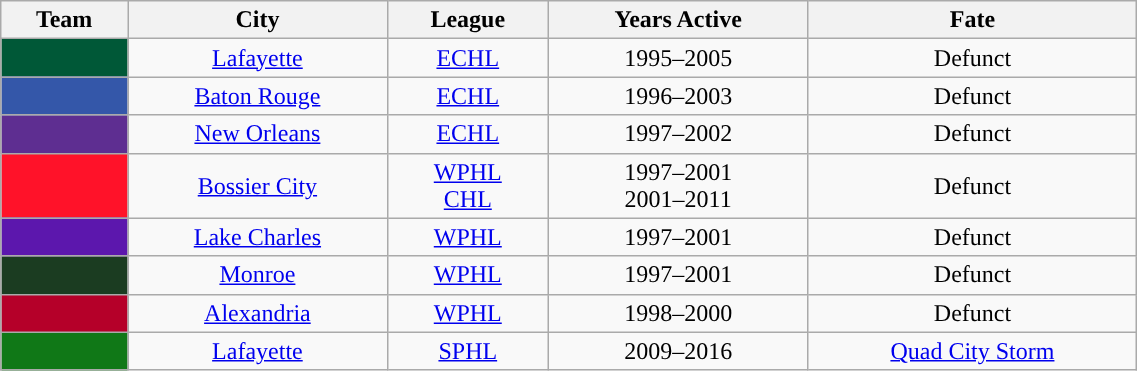<table class="wikitable sortable" width="60%">
<tr>
<th>Team</th>
<th>City</th>
<th>League</th>
<th>Years Active</th>
<th>Fate</th>
</tr>
<tr align=center>
<td style="color:white; background:#005837; "><strong><a href='#'></a></strong></td>
<td><a href='#'>Lafayette</a></td>
<td><a href='#'>ECHL</a></td>
<td>1995–2005</td>
<td>Defunct</td>
</tr>
<tr align=center>
<td style="color:white; background:#3457a9; "><strong><a href='#'></a></strong></td>
<td><a href='#'>Baton Rouge</a></td>
<td><a href='#'>ECHL</a></td>
<td>1996–2003</td>
<td>Defunct</td>
</tr>
<tr align=center>
<td style="color:white; background:#5e2e91; "><strong><a href='#'></a></strong></td>
<td><a href='#'>New Orleans</a></td>
<td><a href='#'>ECHL</a></td>
<td>1997–2002</td>
<td>Defunct</td>
</tr>
<tr align=center>
<td style="color:white; background:#ff1229; "><strong><a href='#'></a></strong></td>
<td><a href='#'>Bossier City</a></td>
<td><a href='#'>WPHL</a><br><a href='#'>CHL</a></td>
<td>1997–2001<br>2001–2011</td>
<td>Defunct</td>
</tr>
<tr align=center>
<td style="color:white; background:#5c17ad; "><strong><a href='#'></a></strong></td>
<td><a href='#'>Lake Charles</a></td>
<td><a href='#'>WPHL</a></td>
<td>1997–2001</td>
<td>Defunct</td>
</tr>
<tr align=center>
<td style="color:white; background:#1b3c21; "><strong><a href='#'></a></strong></td>
<td><a href='#'>Monroe</a></td>
<td><a href='#'>WPHL</a></td>
<td>1997–2001</td>
<td>Defunct</td>
</tr>
<tr align=center>
<td style="color:white; background:#b50029; "><strong><a href='#'></a></strong></td>
<td><a href='#'>Alexandria</a></td>
<td><a href='#'>WPHL</a></td>
<td>1998–2000</td>
<td>Defunct</td>
</tr>
<tr align=center>
<td style="color:white; background:#107817; "><strong><a href='#'></a></strong></td>
<td><a href='#'>Lafayette</a></td>
<td><a href='#'>SPHL</a></td>
<td>2009–2016</td>
<td><a href='#'>Quad City Storm</a></td>
</tr>
</table>
